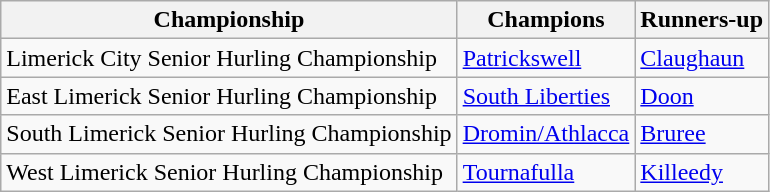<table class=wikitable>
<tr>
<th>Championship</th>
<th>Champions</th>
<th>Runners-up</th>
</tr>
<tr>
<td>Limerick City Senior Hurling Championship</td>
<td><a href='#'>Patrickswell</a></td>
<td><a href='#'>Claughaun</a></td>
</tr>
<tr>
<td>East Limerick Senior Hurling Championship</td>
<td><a href='#'>South Liberties</a></td>
<td><a href='#'>Doon</a></td>
</tr>
<tr>
<td>South Limerick Senior Hurling Championship</td>
<td><a href='#'>Dromin/Athlacca</a></td>
<td><a href='#'>Bruree</a></td>
</tr>
<tr>
<td>West Limerick Senior Hurling Championship</td>
<td><a href='#'>Tournafulla</a></td>
<td><a href='#'>Killeedy</a></td>
</tr>
</table>
